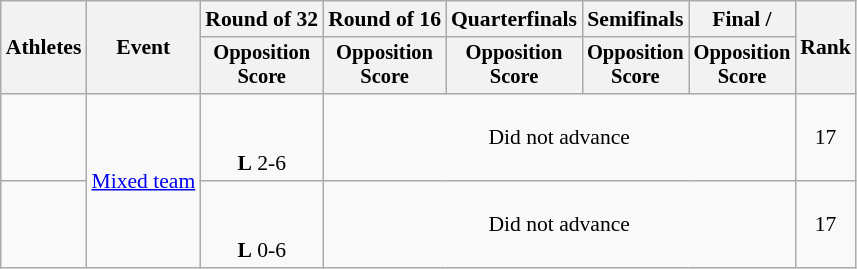<table class="wikitable" style="font-size:90%;">
<tr>
<th rowspan="2">Athletes</th>
<th rowspan="2">Event</th>
<th>Round of 32</th>
<th>Round of 16</th>
<th>Quarterfinals</th>
<th>Semifinals</th>
<th>Final / </th>
<th rowspan=2>Rank</th>
</tr>
<tr style="font-size:95%">
<th>Opposition<br>Score</th>
<th>Opposition<br>Score</th>
<th>Opposition<br>Score</th>
<th>Opposition<br>Score</th>
<th>Opposition<br>Score</th>
</tr>
<tr align=center>
<td align=left><br></td>
<td rowspan=2><a href='#'>Mixed team</a></td>
<td><br><br><strong>L</strong> 2-6</td>
<td colspan=4>Did not advance</td>
<td>17</td>
</tr>
<tr align=center>
<td align=left><br></td>
<td><br><br><strong>L</strong> 0-6</td>
<td colspan=4>Did not advance</td>
<td>17</td>
</tr>
</table>
